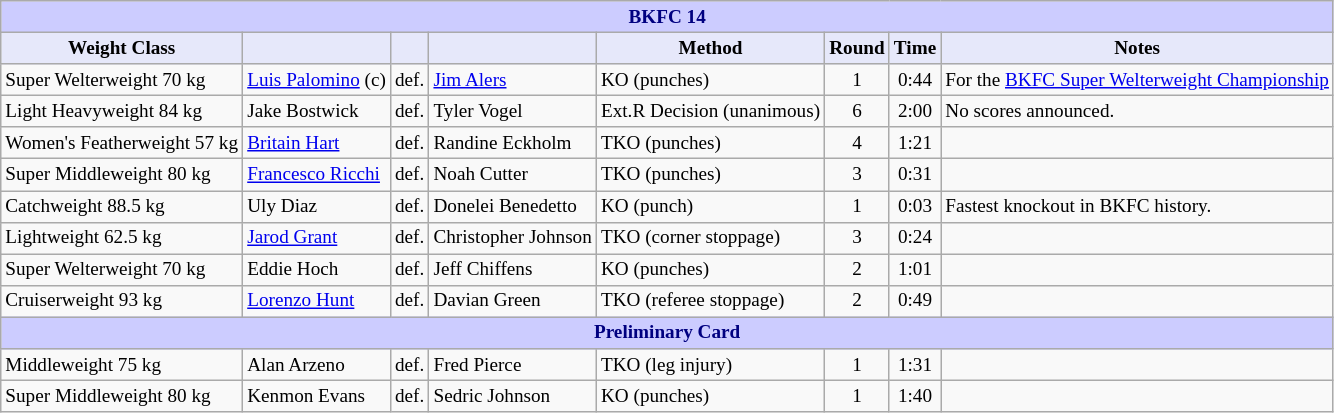<table class="wikitable" style="font-size: 80%;">
<tr>
<th colspan="8" style="background-color: #ccf; color: #000080; text-align: center;"><strong>BKFC 14</strong></th>
</tr>
<tr>
<th colspan="1" style="background-color: #E6E8FA; color: #000000; text-align: center;">Weight Class</th>
<th colspan="1" style="background-color: #E6E8FA; color: #000000; text-align: center;"></th>
<th colspan="1" style="background-color: #E6E8FA; color: #000000; text-align: center;"></th>
<th colspan="1" style="background-color: #E6E8FA; color: #000000; text-align: center;"></th>
<th colspan="1" style="background-color: #E6E8FA; color: #000000; text-align: center;">Method</th>
<th colspan="1" style="background-color: #E6E8FA; color: #000000; text-align: center;">Round</th>
<th colspan="1" style="background-color: #E6E8FA; color: #000000; text-align: center;">Time</th>
<th colspan="1" style="background-color: #E6E8FA; color: #000000; text-align: center;">Notes</th>
</tr>
<tr>
<td>Super Welterweight 70 kg</td>
<td> <a href='#'>Luis Palomino</a> (c)</td>
<td align=center>def.</td>
<td> <a href='#'>Jim Alers</a></td>
<td>KO (punches)</td>
<td align=center>1</td>
<td align=center>0:44</td>
<td>For the <a href='#'>BKFC Super Welterweight Championship</a></td>
</tr>
<tr>
<td>Light Heavyweight 84 kg</td>
<td> Jake Bostwick</td>
<td align=center>def.</td>
<td> Tyler Vogel</td>
<td>Ext.R Decision (unanimous)</td>
<td align=center>6</td>
<td align=center>2:00</td>
<td>No scores announced.</td>
</tr>
<tr>
<td>Women's Featherweight 57 kg</td>
<td> <a href='#'>Britain Hart</a></td>
<td align=center>def.</td>
<td> Randine Eckholm</td>
<td>TKO (punches)</td>
<td align=center>4</td>
<td align=center>1:21</td>
<td></td>
</tr>
<tr>
<td>Super Middleweight 80 kg</td>
<td> <a href='#'>Francesco Ricchi</a></td>
<td align=center>def.</td>
<td> Noah Cutter</td>
<td>TKO (punches)</td>
<td align=center>3</td>
<td align=center>0:31</td>
<td></td>
</tr>
<tr>
<td>Catchweight 88.5 kg</td>
<td> Uly Diaz</td>
<td align=center>def.</td>
<td> Donelei Benedetto</td>
<td>KO (punch)</td>
<td align=center>1</td>
<td align=center>0:03</td>
<td>Fastest knockout in BKFC history.</td>
</tr>
<tr>
<td>Lightweight 62.5 kg</td>
<td> <a href='#'>Jarod Grant</a></td>
<td align=center>def.</td>
<td> Christopher Johnson</td>
<td>TKO (corner stoppage)</td>
<td align=center>3</td>
<td align=center>0:24</td>
<td></td>
</tr>
<tr>
<td>Super Welterweight 70 kg</td>
<td> Eddie Hoch</td>
<td align=center>def.</td>
<td> Jeff Chiffens</td>
<td>KO (punches)</td>
<td align=center>2</td>
<td align=center>1:01</td>
<td></td>
</tr>
<tr>
<td>Cruiserweight 93 kg</td>
<td> <a href='#'>Lorenzo Hunt</a></td>
<td align=center>def.</td>
<td> Davian Green</td>
<td>TKO (referee stoppage)</td>
<td align=center>2</td>
<td align=center>0:49</td>
<td></td>
</tr>
<tr>
<th colspan="8" style="background-color: #ccf; color: #000080; text-align: center;"><strong>Preliminary Card</strong></th>
</tr>
<tr>
<td>Middleweight 75 kg</td>
<td> Alan Arzeno</td>
<td align=center>def.</td>
<td> Fred Pierce</td>
<td>TKO (leg injury)</td>
<td align=center>1</td>
<td align=center>1:31</td>
<td></td>
</tr>
<tr>
<td>Super Middleweight 80 kg</td>
<td> Kenmon Evans</td>
<td align=center>def.</td>
<td> Sedric Johnson</td>
<td>KO (punches)</td>
<td align=center>1</td>
<td align=center>1:40</td>
<td></td>
</tr>
</table>
